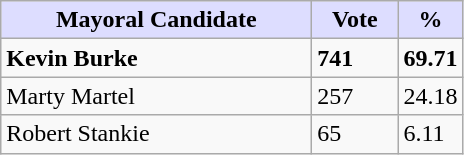<table class="wikitable">
<tr>
<th style="background:#ddf; width:200px;">Mayoral Candidate</th>
<th style="background:#ddf; width:50px;">Vote</th>
<th style="background:#ddf; width:30px;">%</th>
</tr>
<tr>
<td><strong>Kevin Burke</strong></td>
<td><strong>741</strong></td>
<td><strong>69.71</strong></td>
</tr>
<tr>
<td>Marty Martel</td>
<td>257</td>
<td>24.18</td>
</tr>
<tr>
<td>Robert Stankie</td>
<td>65</td>
<td>6.11</td>
</tr>
</table>
